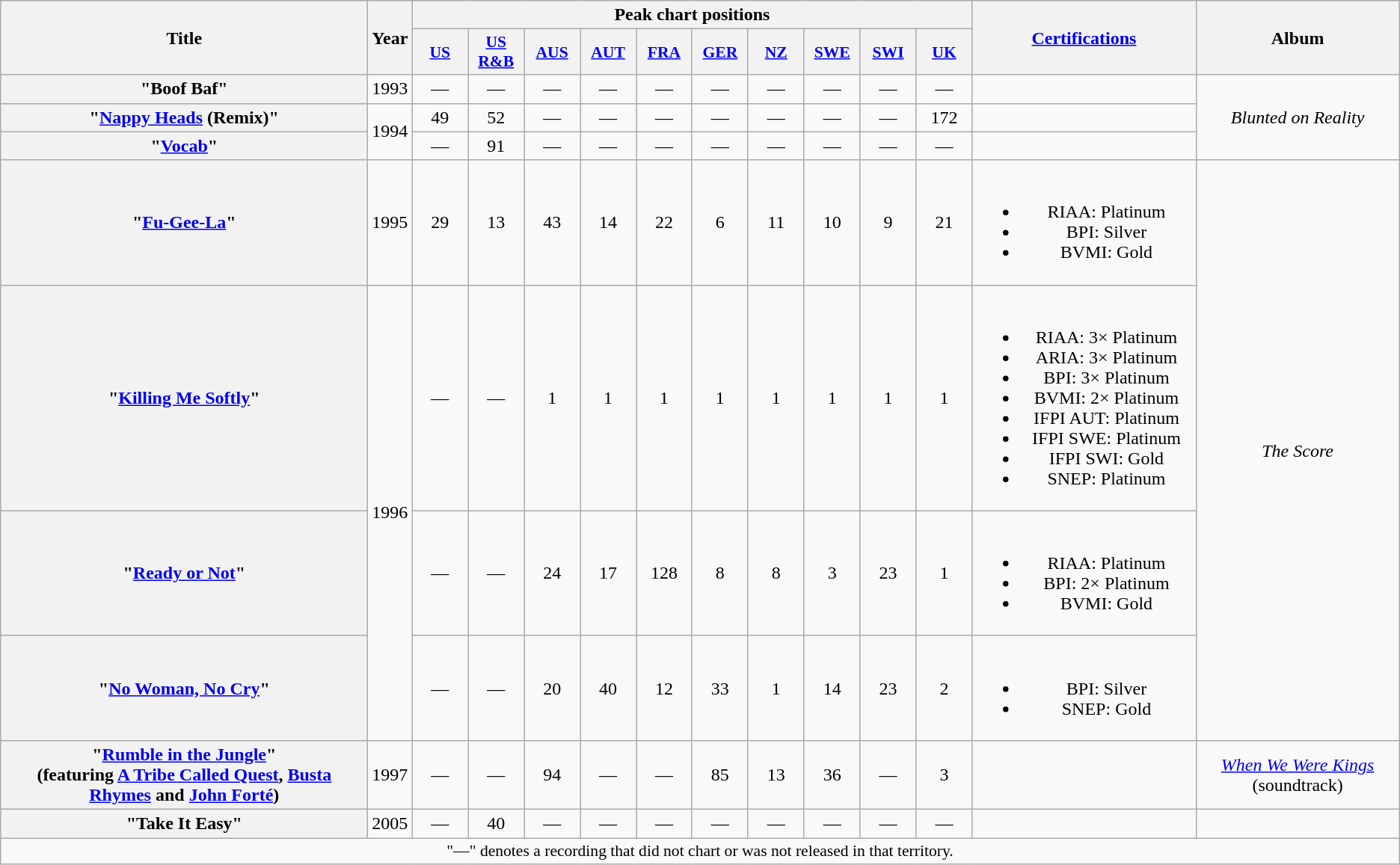<table class="wikitable plainrowheaders" style="text-align:center;">
<tr>
<th scope="col" rowspan="2" style="width:20em;">Title</th>
<th scope="col" rowspan="2">Year</th>
<th scope="col" colspan="10">Peak chart positions</th>
<th scope="col" rowspan="2" style="width:12em;"><a href='#'>Certifications</a></th>
<th scope="col" rowspan="2">Album</th>
</tr>
<tr>
<th scope="col" style="width:3em;font-size:90%;"><a href='#'>US</a><br></th>
<th scope="col" style="width:3em;font-size:90%;"><a href='#'>US<br>R&B</a><br></th>
<th scope="col" style="width:3em;font-size:90%;"><a href='#'>AUS</a><br></th>
<th scope="col" style="width:3em;font-size:90%;"><a href='#'>AUT</a><br></th>
<th scope="col" style="width:3em;font-size:90%;"><a href='#'>FRA</a><br></th>
<th scope="col" style="width:3em;font-size:90%;"><a href='#'>GER</a><br></th>
<th scope="col" style="width:3em;font-size:90%;"><a href='#'>NZ</a><br></th>
<th scope="col" style="width:3em;font-size:90%;"><a href='#'>SWE</a><br></th>
<th scope="col" style="width:3em;font-size:90%;"><a href='#'>SWI</a><br></th>
<th scope="col" style="width:3em;font-size:90%;"><a href='#'>UK</a><br></th>
</tr>
<tr>
<th scope="row">"Boof Baf"</th>
<td>1993</td>
<td>—</td>
<td>—</td>
<td>—</td>
<td>—</td>
<td>—</td>
<td>—</td>
<td>—</td>
<td>—</td>
<td>—</td>
<td>—</td>
<td></td>
<td rowspan="3"><em>Blunted on Reality</em></td>
</tr>
<tr>
<th scope="row">"<a href='#'>Nappy Heads</a> (Remix)"</th>
<td rowspan="2">1994</td>
<td>49</td>
<td>52</td>
<td>—</td>
<td>—</td>
<td>—</td>
<td>—</td>
<td>—</td>
<td>—</td>
<td>—</td>
<td>172</td>
<td></td>
</tr>
<tr>
<th scope="row">"<a href='#'>Vocab</a>"</th>
<td>—</td>
<td>91</td>
<td>—</td>
<td>—</td>
<td>—</td>
<td>—</td>
<td>—</td>
<td>—</td>
<td>—</td>
<td>—</td>
<td></td>
</tr>
<tr>
<th scope="row">"<a href='#'>Fu-Gee-La</a>"</th>
<td>1995</td>
<td>29</td>
<td>13</td>
<td>43</td>
<td>14</td>
<td>22</td>
<td>6</td>
<td>11</td>
<td>10</td>
<td>9</td>
<td>21</td>
<td><br><ul><li>RIAA: Platinum</li><li>BPI: Silver</li><li>BVMI: Gold</li></ul></td>
<td rowspan="4"><em>The Score</em></td>
</tr>
<tr>
<th scope="row">"<a href='#'>Killing Me Softly</a>"</th>
<td rowspan="3">1996</td>
<td>—</td>
<td>—</td>
<td>1</td>
<td>1</td>
<td>1</td>
<td>1</td>
<td>1</td>
<td>1</td>
<td>1</td>
<td>1</td>
<td><br><ul><li>RIAA: 3× Platinum</li><li>ARIA: 3× Platinum</li><li>BPI: 3× Platinum</li><li>BVMI: 2× Platinum</li><li>IFPI AUT: Platinum</li><li>IFPI SWE: Platinum</li><li>IFPI SWI: Gold</li><li>SNEP: Platinum</li></ul></td>
</tr>
<tr>
<th scope="row">"<a href='#'>Ready or Not</a>"</th>
<td>—</td>
<td>—</td>
<td>24</td>
<td>17</td>
<td>128</td>
<td>8</td>
<td>8</td>
<td>3</td>
<td>23</td>
<td>1</td>
<td><br><ul><li>RIAA: Platinum</li><li>BPI: 2× Platinum</li><li>BVMI: Gold</li></ul></td>
</tr>
<tr>
<th scope="row">"<a href='#'>No Woman, No Cry</a>"</th>
<td>—</td>
<td>—</td>
<td>20</td>
<td>40</td>
<td>12</td>
<td>33</td>
<td>1</td>
<td>14</td>
<td>23</td>
<td>2</td>
<td><br><ul><li>BPI: Silver</li><li>SNEP: Gold</li></ul></td>
</tr>
<tr>
<th scope="row">"<a href='#'>Rumble in the Jungle</a>"<br><span>(featuring <a href='#'>A Tribe Called Quest</a>, <a href='#'>Busta Rhymes</a> and <a href='#'>John Forté</a>)</span></th>
<td>1997</td>
<td>—</td>
<td>—</td>
<td>94</td>
<td>—</td>
<td>—</td>
<td>85</td>
<td>13</td>
<td>36</td>
<td>—</td>
<td>3</td>
<td></td>
<td><em><a href='#'>When We Were Kings</a></em> (soundtrack)</td>
</tr>
<tr>
<th scope="row">"Take It Easy"</th>
<td>2005</td>
<td>—</td>
<td>40</td>
<td>—</td>
<td>—</td>
<td>—</td>
<td>—</td>
<td>—</td>
<td>—</td>
<td>—</td>
<td>—</td>
<td></td>
<td></td>
</tr>
<tr>
<td colspan="14" style="font-size:90%">"—" denotes a recording that did not chart or was not released in that territory.</td>
</tr>
</table>
